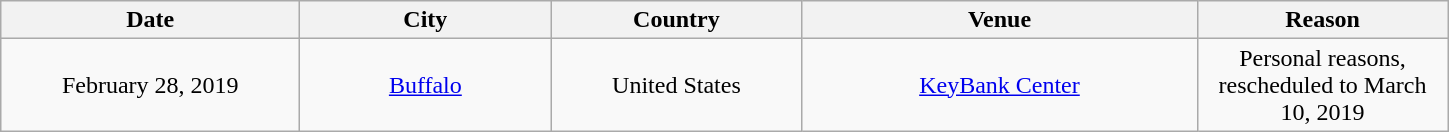<table class="wikitable" style="text-align:center;">
<tr>
<th scope="col" style="width:12em;">Date</th>
<th scope="col" style="width:10em;">City</th>
<th scope="col" style="width:10em;">Country</th>
<th scope="col" style="width:16em;">Venue</th>
<th scope="col" style="width:10em;">Reason</th>
</tr>
<tr>
<td>February 28, 2019</td>
<td><a href='#'>Buffalo</a></td>
<td>United States</td>
<td><a href='#'>KeyBank Center</a></td>
<td>Personal reasons,  rescheduled to March 10, 2019</td>
</tr>
</table>
